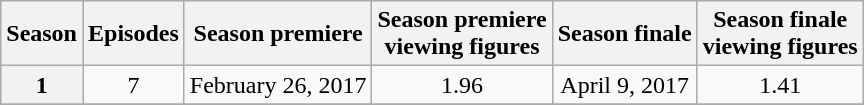<table class="wikitable">
<tr>
<th>Season</th>
<th>Episodes</th>
<th>Season premiere</th>
<th>Season premiere <br>viewing figures</th>
<th>Season finale</th>
<th>Season finale <br>viewing figures</th>
</tr>
<tr style="text-align:center;">
<th>1</th>
<td>7</td>
<td>February 26, 2017</td>
<td>1.96</td>
<td>April 9, 2017</td>
<td>1.41</td>
</tr>
<tr>
</tr>
</table>
